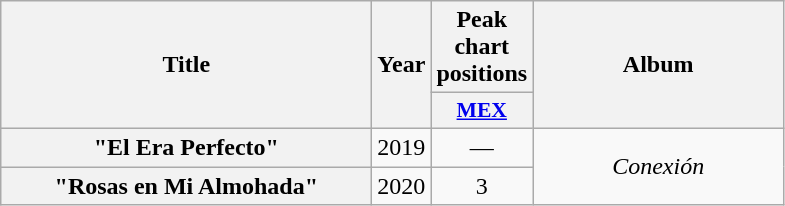<table class="wikitable plainrowheaders" style="text-align:center;">
<tr>
<th rowspan="2" scope="col" style="width:15em;">Title</th>
<th rowspan="2" scope="col" style="width:2em;">Year</th>
<th colspan="1">Peak chart positions</th>
<th rowspan="2" scope="col" style="width:10em;">Album</th>
</tr>
<tr>
<th scope="col" style="width:2.5em;font-size:90%;"><a href='#'>MEX</a><br></th>
</tr>
<tr>
<th scope="row">"El Era Perfecto"</th>
<td>2019</td>
<td>—</td>
<td rowspan="2"><em>Conexión</em></td>
</tr>
<tr>
<th scope="row">"Rosas en Mi Almohada" <br></th>
<td>2020</td>
<td>3</td>
</tr>
</table>
